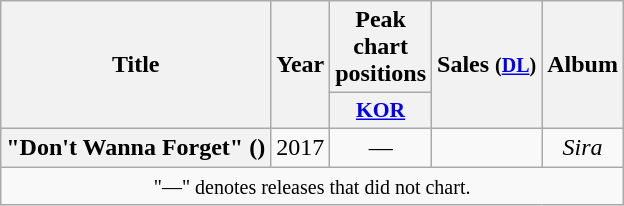<table class="wikitable plainrowheaders" style="text-align:center;">
<tr>
<th scope="col" rowspan="2">Title</th>
<th scope="col" rowspan="2">Year</th>
<th scope="col" colspan="1">Peak chart <br> positions</th>
<th scope="col" rowspan="2">Sales <small>(<a href='#'>DL</a>)</small></th>
<th scope="col" rowspan="2">Album</th>
</tr>
<tr>
<th scope="col" style="width:3.5em;font-size:90%;"><a href='#'>KOR</a><br></th>
</tr>
<tr>
<th scope="row">"Don't Wanna Forget" ()</th>
<td>2017</td>
<td>—</td>
<td></td>
<td><em>Sira</em></td>
</tr>
<tr>
<td colspan="5" align="center"><small>"—" denotes releases that did not chart.</small></td>
</tr>
</table>
